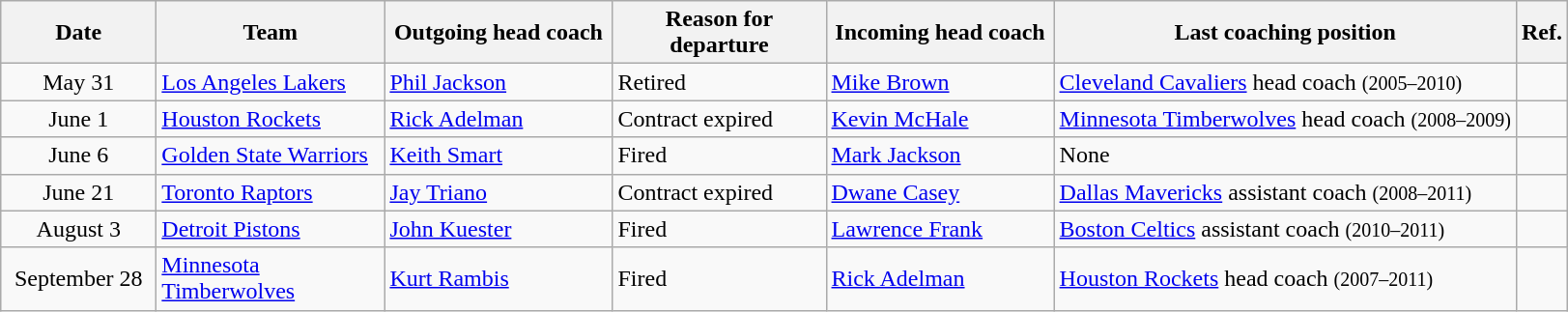<table class="wikitable">
<tr>
<th style="width:100px">Date</th>
<th style="width:150px">Team</th>
<th style="width:150px">Outgoing head coach</th>
<th style="width:140px">Reason for departure</th>
<th style="width:150px">Incoming head coach</th>
<th>Last coaching position</th>
<th>Ref.</th>
</tr>
<tr>
<td align=center>May 31</td>
<td><a href='#'>Los Angeles Lakers</a></td>
<td><a href='#'>Phil Jackson</a></td>
<td>Retired</td>
<td><a href='#'>Mike Brown</a></td>
<td><a href='#'>Cleveland Cavaliers</a> head coach <small>(2005–2010)</small></td>
<td align=center></td>
</tr>
<tr>
<td align=center>June 1</td>
<td><a href='#'>Houston Rockets</a></td>
<td><a href='#'>Rick Adelman</a></td>
<td>Contract expired</td>
<td><a href='#'>Kevin McHale</a></td>
<td><a href='#'>Minnesota Timberwolves</a> head coach <small>(2008–2009)</small></td>
<td align=center></td>
</tr>
<tr>
<td align=center>June 6</td>
<td><a href='#'>Golden State Warriors</a></td>
<td><a href='#'>Keith Smart</a></td>
<td>Fired</td>
<td><a href='#'>Mark Jackson</a></td>
<td>None</td>
<td align=center></td>
</tr>
<tr>
<td align=center>June 21</td>
<td><a href='#'>Toronto Raptors</a></td>
<td><a href='#'>Jay Triano</a></td>
<td>Contract expired</td>
<td><a href='#'>Dwane Casey</a></td>
<td><a href='#'>Dallas Mavericks</a> assistant coach <small>(2008–2011)</small></td>
<td align=center></td>
</tr>
<tr>
<td align=center>August 3</td>
<td><a href='#'>Detroit Pistons</a></td>
<td><a href='#'>John Kuester</a></td>
<td>Fired</td>
<td><a href='#'>Lawrence Frank</a></td>
<td><a href='#'>Boston Celtics</a> assistant coach <small>(2010–2011)</small></td>
<td align=center></td>
</tr>
<tr>
<td align=center>September 28</td>
<td><a href='#'>Minnesota Timberwolves</a></td>
<td><a href='#'>Kurt Rambis</a></td>
<td>Fired</td>
<td><a href='#'>Rick Adelman</a></td>
<td><a href='#'>Houston Rockets</a> head coach <small>(2007–2011)</small></td>
<td align=center></td>
</tr>
</table>
